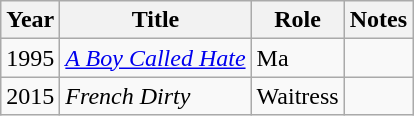<table class="wikitable plainrowheaders sortable">
<tr>
<th scope="col">Year</th>
<th scope="col">Title</th>
<th scope="col">Role</th>
<th scope="col" class="unsortable">Notes</th>
</tr>
<tr>
<td>1995</td>
<td><em><a href='#'>A Boy Called Hate</a></em></td>
<td>Ma</td>
<td></td>
</tr>
<tr>
<td>2015</td>
<td><em>French Dirty</em></td>
<td>Waitress</td>
<td></td>
</tr>
</table>
